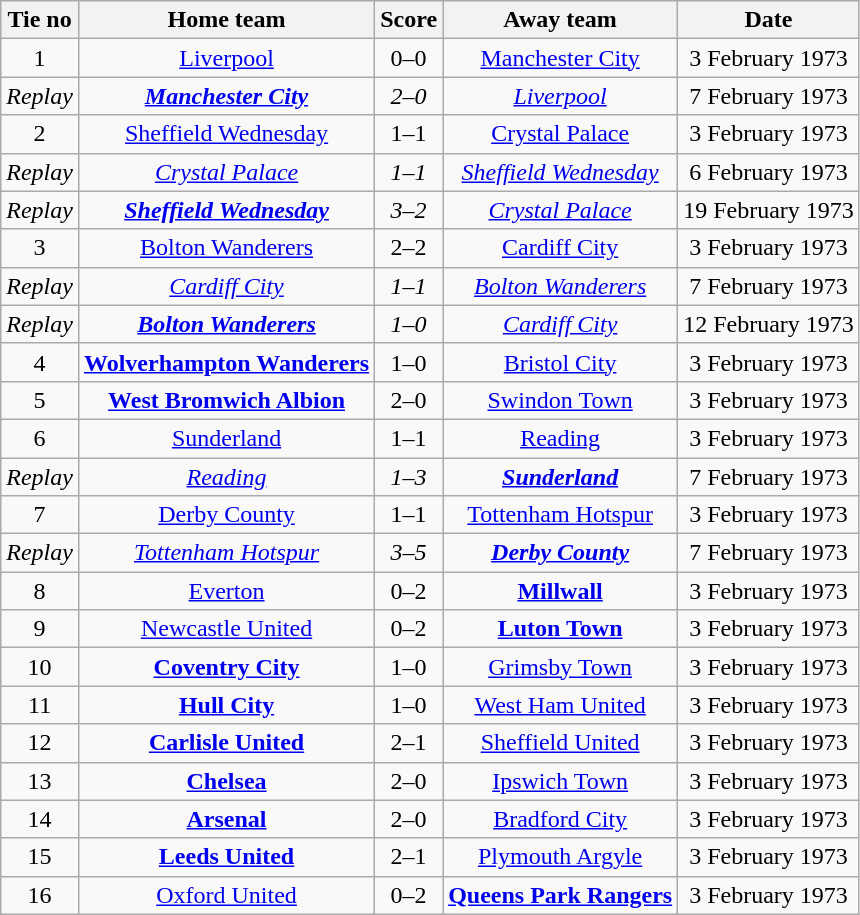<table class="wikitable" style="text-align: center">
<tr>
<th>Tie no</th>
<th>Home team</th>
<th>Score</th>
<th>Away team</th>
<th>Date</th>
</tr>
<tr>
<td>1</td>
<td><a href='#'>Liverpool</a></td>
<td>0–0</td>
<td><a href='#'>Manchester City</a></td>
<td>3 February 1973</td>
</tr>
<tr>
<td><em>Replay</em></td>
<td><strong><em><a href='#'>Manchester City</a></em></strong></td>
<td><em>2–0</em></td>
<td><em><a href='#'>Liverpool</a></em></td>
<td>7 February 1973</td>
</tr>
<tr>
<td>2</td>
<td><a href='#'>Sheffield Wednesday</a></td>
<td>1–1</td>
<td><a href='#'>Crystal Palace</a></td>
<td>3 February 1973</td>
</tr>
<tr>
<td><em>Replay</em></td>
<td><em><a href='#'>Crystal Palace</a></em></td>
<td><em>1–1</em></td>
<td><em><a href='#'>Sheffield Wednesday</a></em></td>
<td>6 February 1973</td>
</tr>
<tr>
<td><em>Replay</em></td>
<td><strong><em><a href='#'>Sheffield Wednesday</a></em></strong></td>
<td><em>3–2</em></td>
<td><em><a href='#'>Crystal Palace</a></em></td>
<td>19 February 1973</td>
</tr>
<tr>
<td>3</td>
<td><a href='#'>Bolton Wanderers</a></td>
<td>2–2</td>
<td><a href='#'>Cardiff City</a></td>
<td>3 February 1973</td>
</tr>
<tr>
<td><em>Replay</em></td>
<td><em><a href='#'>Cardiff City</a></em></td>
<td><em>1–1</em></td>
<td><em><a href='#'>Bolton Wanderers</a></em></td>
<td>7 February 1973</td>
</tr>
<tr>
<td><em>Replay</em></td>
<td><strong><em><a href='#'>Bolton Wanderers</a></em></strong></td>
<td><em>1–0</em></td>
<td><em><a href='#'>Cardiff City</a></em></td>
<td>12 February 1973</td>
</tr>
<tr>
<td>4</td>
<td><strong><a href='#'>Wolverhampton Wanderers</a></strong></td>
<td>1–0</td>
<td><a href='#'>Bristol City</a></td>
<td>3 February 1973</td>
</tr>
<tr>
<td>5</td>
<td><strong><a href='#'>West Bromwich Albion</a></strong></td>
<td>2–0</td>
<td><a href='#'>Swindon Town</a></td>
<td>3 February 1973</td>
</tr>
<tr>
<td>6</td>
<td><a href='#'>Sunderland</a></td>
<td>1–1</td>
<td><a href='#'>Reading</a></td>
<td>3 February 1973</td>
</tr>
<tr>
<td><em>Replay</em></td>
<td><em><a href='#'>Reading</a></em></td>
<td><em>1–3</em></td>
<td><strong><em><a href='#'>Sunderland</a></em></strong></td>
<td>7 February 1973</td>
</tr>
<tr>
<td>7</td>
<td><a href='#'>Derby County</a></td>
<td>1–1</td>
<td><a href='#'>Tottenham Hotspur</a></td>
<td>3 February 1973</td>
</tr>
<tr>
<td><em>Replay</em></td>
<td><em><a href='#'>Tottenham Hotspur</a></em></td>
<td><em>3–5</em></td>
<td><strong><em><a href='#'>Derby County</a></em></strong></td>
<td>7 February 1973</td>
</tr>
<tr>
<td>8</td>
<td><a href='#'>Everton</a></td>
<td>0–2</td>
<td><strong><a href='#'>Millwall</a></strong></td>
<td>3 February 1973</td>
</tr>
<tr>
<td>9</td>
<td><a href='#'>Newcastle United</a></td>
<td>0–2</td>
<td><strong><a href='#'>Luton Town</a></strong></td>
<td>3 February 1973</td>
</tr>
<tr>
<td>10</td>
<td><strong><a href='#'>Coventry City</a></strong></td>
<td>1–0</td>
<td><a href='#'>Grimsby Town</a></td>
<td>3 February 1973</td>
</tr>
<tr>
<td>11</td>
<td><strong><a href='#'>Hull City</a></strong></td>
<td>1–0</td>
<td><a href='#'>West Ham United</a></td>
<td>3 February 1973</td>
</tr>
<tr>
<td>12</td>
<td><strong><a href='#'>Carlisle United</a></strong></td>
<td>2–1</td>
<td><a href='#'>Sheffield United</a></td>
<td>3 February 1973</td>
</tr>
<tr>
<td>13</td>
<td><strong><a href='#'>Chelsea</a></strong></td>
<td>2–0</td>
<td><a href='#'>Ipswich Town</a></td>
<td>3 February 1973</td>
</tr>
<tr>
<td>14</td>
<td><strong><a href='#'>Arsenal</a></strong></td>
<td>2–0</td>
<td><a href='#'>Bradford City</a></td>
<td>3 February 1973</td>
</tr>
<tr>
<td>15</td>
<td><strong><a href='#'>Leeds United</a></strong></td>
<td>2–1</td>
<td><a href='#'>Plymouth Argyle</a></td>
<td>3 February 1973</td>
</tr>
<tr>
<td>16</td>
<td><a href='#'>Oxford United</a></td>
<td>0–2</td>
<td><strong><a href='#'>Queens Park Rangers</a></strong></td>
<td>3 February 1973</td>
</tr>
</table>
